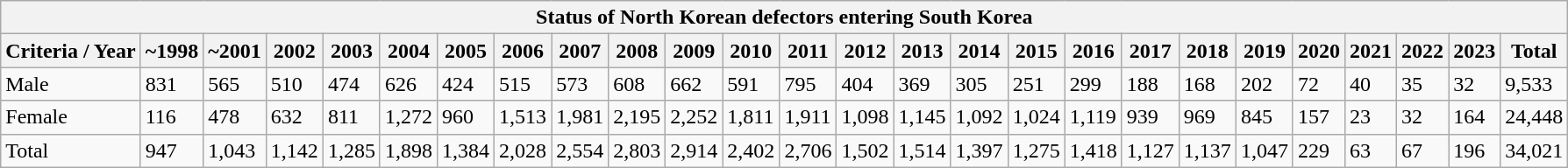<table class="wikitable">
<tr>
<th colspan="26">Status of North Korean defectors entering South Korea</th>
</tr>
<tr>
<th>Criteria / Year</th>
<th>~1998</th>
<th>~2001</th>
<th>2002</th>
<th>2003</th>
<th>2004</th>
<th>2005</th>
<th>2006</th>
<th>2007</th>
<th>2008</th>
<th>2009</th>
<th>2010</th>
<th>2011</th>
<th>2012</th>
<th>2013</th>
<th>2014</th>
<th>2015</th>
<th>2016</th>
<th>2017</th>
<th>2018</th>
<th>2019</th>
<th>2020</th>
<th>2021</th>
<th>2022</th>
<th>2023</th>
<th>Total</th>
</tr>
<tr>
<td>Male</td>
<td>831</td>
<td>565</td>
<td>510</td>
<td>474</td>
<td>626</td>
<td>424</td>
<td>515</td>
<td>573</td>
<td>608</td>
<td>662</td>
<td>591</td>
<td>795</td>
<td>404</td>
<td>369</td>
<td>305</td>
<td>251</td>
<td>299</td>
<td>188</td>
<td>168</td>
<td>202</td>
<td>72</td>
<td>40</td>
<td>35</td>
<td>32</td>
<td>9,533</td>
</tr>
<tr>
<td>Female</td>
<td>116</td>
<td>478</td>
<td>632</td>
<td>811</td>
<td>1,272</td>
<td>960</td>
<td>1,513</td>
<td>1,981</td>
<td>2,195</td>
<td>2,252</td>
<td>1,811</td>
<td>1,911</td>
<td>1,098</td>
<td>1,145</td>
<td>1,092</td>
<td>1,024</td>
<td>1,119</td>
<td>939</td>
<td>969</td>
<td>845</td>
<td>157</td>
<td>23</td>
<td>32</td>
<td>164</td>
<td>24,448</td>
</tr>
<tr>
<td>Total</td>
<td>947</td>
<td>1,043</td>
<td>1,142</td>
<td>1,285</td>
<td>1,898</td>
<td>1,384</td>
<td>2,028</td>
<td>2,554</td>
<td>2,803</td>
<td>2,914</td>
<td>2,402</td>
<td>2,706</td>
<td>1,502</td>
<td>1,514</td>
<td>1,397</td>
<td>1,275</td>
<td>1,418</td>
<td>1,127</td>
<td>1,137</td>
<td>1,047</td>
<td>229</td>
<td>63</td>
<td>67</td>
<td>196</td>
<td>34,021</td>
</tr>
</table>
